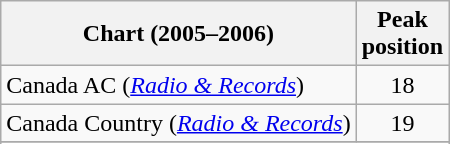<table class="wikitable sortable">
<tr>
<th>Chart (2005–2006)</th>
<th>Peak<br>position</th>
</tr>
<tr>
<td align="left">Canada AC (<em><a href='#'>Radio & Records</a></em>)</td>
<td align="center">18</td>
</tr>
<tr>
<td align="left">Canada Country (<em><a href='#'>Radio & Records</a></em>)</td>
<td align="center">19</td>
</tr>
<tr>
</tr>
<tr>
</tr>
<tr>
</tr>
<tr>
</tr>
</table>
